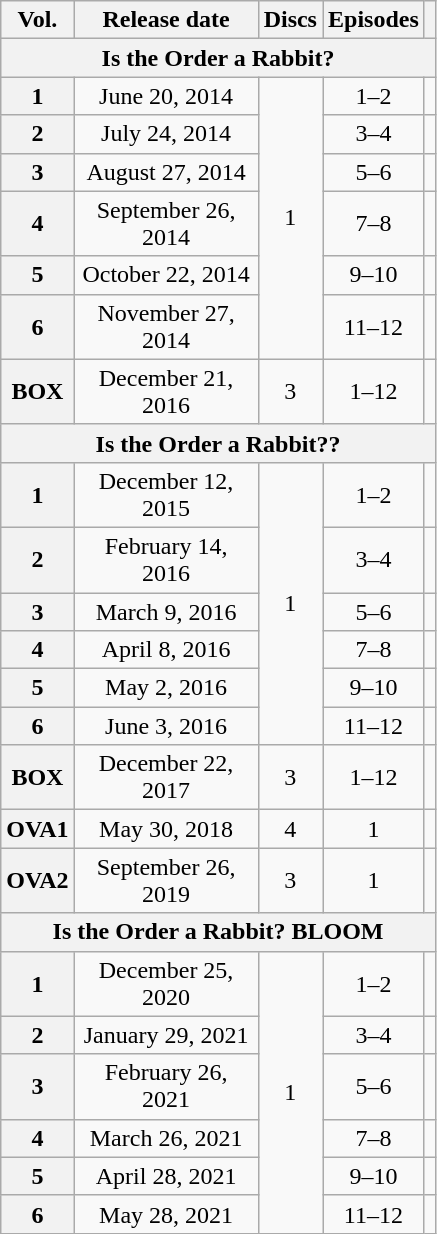<table class="wikitable" style="text-align: center; width: 23%">
<tr>
<th scope="col" 175px;>Vol.</th>
<th scope="col" 125px;>Release date</th>
<th scope="col">Discs</th>
<th scope="col">Episodes</th>
<th scope="col"></th>
</tr>
<tr>
<th colspan="5">Is the Order a Rabbit?</th>
</tr>
<tr>
<th scope="row">1</th>
<td>June 20, 2014</td>
<td rowspan="6">1</td>
<td>1–2</td>
<td></td>
</tr>
<tr>
<th scope="row">2</th>
<td>July 24, 2014</td>
<td>3–4</td>
<td></td>
</tr>
<tr>
<th scope="row">3</th>
<td>August 27, 2014</td>
<td>5–6</td>
<td></td>
</tr>
<tr>
<th scope="row">4</th>
<td>September 26, 2014</td>
<td>7–8</td>
<td></td>
</tr>
<tr>
<th scope="row">5</th>
<td>October 22, 2014</td>
<td>9–10</td>
<td></td>
</tr>
<tr>
<th scope="row">6</th>
<td>November 27, 2014</td>
<td>11–12</td>
<td></td>
</tr>
<tr>
<th scope="row">BOX</th>
<td>December 21, 2016</td>
<td>3</td>
<td>1–12</td>
<td></td>
</tr>
<tr>
<th colspan="5">Is the Order a Rabbit??</th>
</tr>
<tr>
<th scope="row">1</th>
<td>December 12, 2015</td>
<td rowspan="6">1</td>
<td>1–2</td>
<td></td>
</tr>
<tr>
<th scope="row">2</th>
<td>February 14, 2016</td>
<td>3–4</td>
<td></td>
</tr>
<tr>
<th scope="row">3</th>
<td>March 9, 2016</td>
<td>5–6</td>
<td></td>
</tr>
<tr>
<th scope="row">4</th>
<td>April 8, 2016</td>
<td>7–8</td>
<td></td>
</tr>
<tr>
<th scope="row">5</th>
<td>May 2, 2016</td>
<td>9–10</td>
<td></td>
</tr>
<tr>
<th scope="row">6</th>
<td>June 3, 2016</td>
<td>11–12</td>
<td></td>
</tr>
<tr>
<th scope="row">BOX</th>
<td>December 22, 2017</td>
<td>3</td>
<td>1–12</td>
<td></td>
</tr>
<tr>
<th scope="row">OVA1</th>
<td>May 30, 2018</td>
<td>4</td>
<td>1</td>
<td></td>
</tr>
<tr>
<th scope="row">OVA2</th>
<td>September 26, 2019</td>
<td>3</td>
<td>1</td>
<td></td>
</tr>
<tr>
<th colspan="5">Is the Order a Rabbit? BLOOM</th>
</tr>
<tr>
<th scope="row">1</th>
<td>December 25, 2020</td>
<td rowspan="6">1</td>
<td>1–2</td>
<td></td>
</tr>
<tr>
<th scope="row">2</th>
<td>January 29, 2021</td>
<td>3–4</td>
<td></td>
</tr>
<tr>
<th scope="row">3</th>
<td>February 26, 2021</td>
<td>5–6</td>
<td></td>
</tr>
<tr>
<th scope="row">4</th>
<td>March 26, 2021</td>
<td>7–8</td>
<td></td>
</tr>
<tr>
<th scope="row">5</th>
<td>April 28, 2021</td>
<td>9–10</td>
<td></td>
</tr>
<tr>
<th scope="row">6</th>
<td>May 28, 2021</td>
<td>11–12</td>
<td></td>
</tr>
</table>
